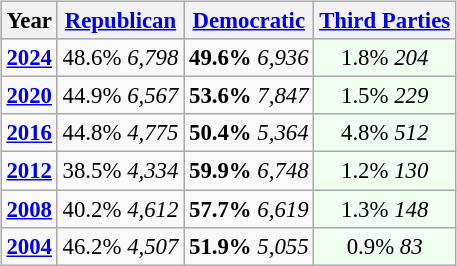<table class="wikitable" style="float:right; font-size:95%;">
<tr bgcolor=lightgrey>
<th>Year</th>
<th><a href='#'>Republican</a></th>
<th><a href='#'>Democratic</a></th>
<th><a href='#'>Third Parties</a></th>
</tr>
<tr>
<td style="text-align:center;" ><strong><a href='#'>2024</a></strong></td>
<td style="text-align:center;" >48.6% <em>6,798</em></td>
<td style="text-align:center;" ><strong>49.6%</strong> <em>6,936</em></td>
<td style="text-align:center; background:honeyDew;">1.8% <em>204</em></td>
</tr>
<tr>
<td style="text-align:center;" ><strong><a href='#'>2020</a></strong></td>
<td style="text-align:center;" >44.9% <em>6,567</em></td>
<td style="text-align:center;" ><strong>53.6%</strong> <em>7,847</em></td>
<td style="text-align:center; background:honeyDew;">1.5% <em>229</em></td>
</tr>
<tr>
<td style="text-align:center;" ><strong><a href='#'>2016</a></strong></td>
<td style="text-align:center;" >44.8% <em>4,775</em></td>
<td style="text-align:center;" ><strong>50.4%</strong> <em>5,364</em></td>
<td style="text-align:center; background:honeyDew;">4.8% <em>512</em></td>
</tr>
<tr>
<td style="text-align:center;" ><strong><a href='#'>2012</a></strong></td>
<td style="text-align:center;" >38.5% <em>4,334</em></td>
<td style="text-align:center;" ><strong>59.9%</strong> <em>6,748</em></td>
<td style="text-align:center; background:honeyDew;">1.2% <em>130</em></td>
</tr>
<tr>
<td style="text-align:center;" ><strong><a href='#'>2008</a></strong></td>
<td style="text-align:center;" >40.2% <em>4,612</em></td>
<td style="text-align:center;" ><strong>57.7%</strong> <em>6,619</em></td>
<td style="text-align:center; background:honeyDew;">1.3% <em>148</em></td>
</tr>
<tr>
<td style="text-align:center;" ><strong><a href='#'>2004</a></strong></td>
<td style="text-align:center;" >46.2% <em>4,507</em></td>
<td style="text-align:center;" ><strong>51.9%</strong> <em>5,055</em></td>
<td style="text-align:center; background:honeyDew;">0.9% <em>83</em></td>
</tr>
</table>
